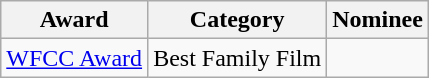<table class="wikitable sortable">
<tr>
<th>Award</th>
<th>Category</th>
<th>Nominee</th>
</tr>
<tr>
<td rowspan="2"><a href='#'>WFCC Award</a></td>
<td>Best Family Film</td>
<td></td>
</tr>
</table>
